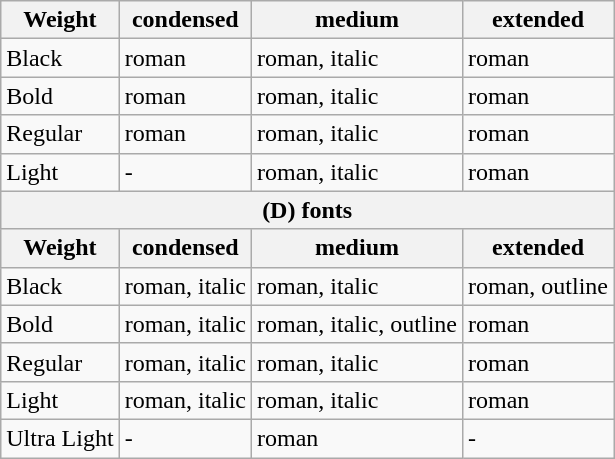<table class="wikitable">
<tr>
<th>Weight</th>
<th>condensed</th>
<th>medium</th>
<th>extended</th>
</tr>
<tr>
<td>Black</td>
<td>roman</td>
<td>roman, italic</td>
<td>roman</td>
</tr>
<tr>
<td>Bold</td>
<td>roman</td>
<td>roman, italic</td>
<td>roman</td>
</tr>
<tr>
<td>Regular</td>
<td>roman</td>
<td>roman, italic</td>
<td>roman</td>
</tr>
<tr>
<td>Light</td>
<td>-</td>
<td>roman, italic</td>
<td>roman</td>
</tr>
<tr>
<th colspan=4>(D) fonts</th>
</tr>
<tr>
<th>Weight</th>
<th>condensed</th>
<th>medium</th>
<th>extended</th>
</tr>
<tr>
<td>Black</td>
<td>roman, italic</td>
<td>roman, italic</td>
<td>roman, outline</td>
</tr>
<tr>
<td>Bold</td>
<td>roman, italic</td>
<td>roman, italic, outline</td>
<td>roman</td>
</tr>
<tr>
<td>Regular</td>
<td>roman, italic</td>
<td>roman, italic</td>
<td>roman</td>
</tr>
<tr>
<td>Light</td>
<td>roman, italic</td>
<td>roman, italic</td>
<td>roman</td>
</tr>
<tr>
<td>Ultra Light</td>
<td>-</td>
<td>roman</td>
<td>-</td>
</tr>
</table>
